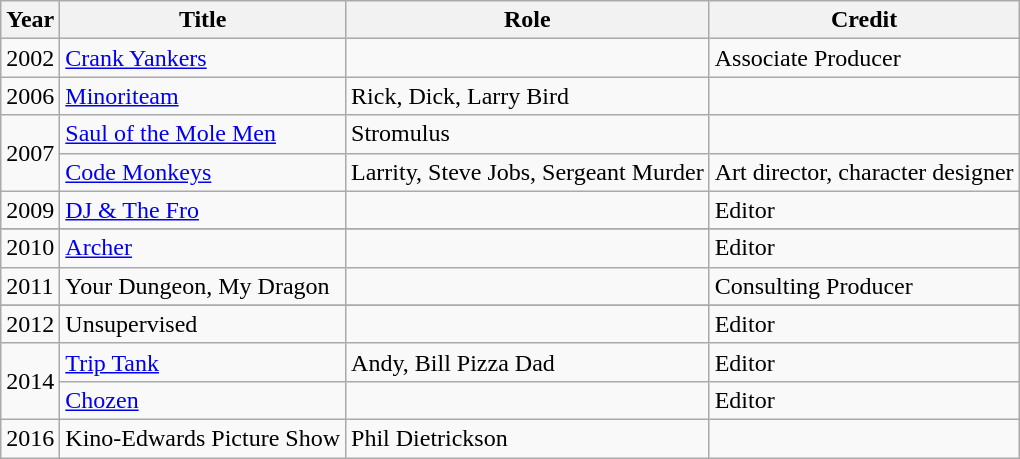<table class="wikitable sortable">
<tr>
<th>Year</th>
<th>Title</th>
<th>Role</th>
<th>Credit</th>
</tr>
<tr>
<td>2002</td>
<td><a href='#'>Crank Yankers</a></td>
<td></td>
<td>Associate Producer</td>
</tr>
<tr>
<td>2006</td>
<td><a href='#'>Minoriteam</a></td>
<td>Rick, Dick, Larry Bird</td>
<td></td>
</tr>
<tr>
<td rowspan="2">2007</td>
<td><a href='#'>Saul of the Mole Men</a></td>
<td>Stromulus</td>
<td></td>
</tr>
<tr>
<td><a href='#'>Code Monkeys</a></td>
<td>Larrity, Steve Jobs, Sergeant Murder</td>
<td>Art director, character designer</td>
</tr>
<tr>
<td>2009</td>
<td><a href='#'>DJ & The Fro</a></td>
<td></td>
<td>Editor</td>
</tr>
<tr>
</tr>
<tr>
<td>2010</td>
<td><a href='#'>Archer</a></td>
<td></td>
<td>Editor</td>
</tr>
<tr>
<td>2011</td>
<td>Your Dungeon, My Dragon</td>
<td></td>
<td>Consulting Producer</td>
</tr>
<tr>
</tr>
<tr>
<td>2012</td>
<td>Unsupervised</td>
<td></td>
<td>Editor</td>
</tr>
<tr>
<td rowspan="2">2014</td>
<td><a href='#'>Trip Tank</a></td>
<td>Andy, Bill Pizza Dad</td>
<td>Editor</td>
</tr>
<tr>
<td><a href='#'>Chozen</a></td>
<td></td>
<td>Editor</td>
</tr>
<tr>
<td>2016</td>
<td>Kino-Edwards Picture Show</td>
<td>Phil Dietrickson</td>
<td></td>
</tr>
</table>
